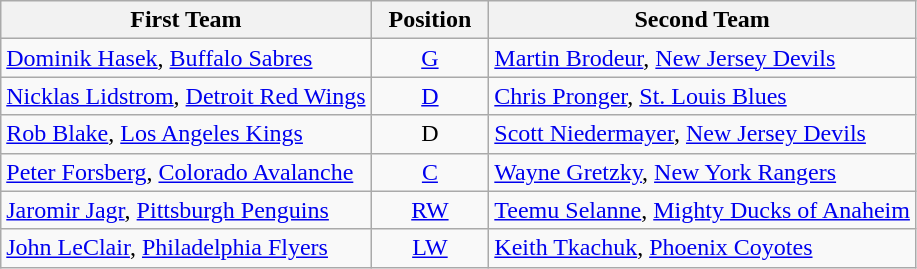<table class="wikitable">
<tr>
<th>First Team</th>
<th>  Position  </th>
<th>Second Team</th>
</tr>
<tr>
<td><a href='#'>Dominik Hasek</a>, <a href='#'>Buffalo Sabres</a></td>
<td align=center><a href='#'>G</a></td>
<td><a href='#'>Martin Brodeur</a>, <a href='#'>New Jersey Devils</a></td>
</tr>
<tr>
<td><a href='#'>Nicklas Lidstrom</a>, <a href='#'>Detroit Red Wings</a></td>
<td align=center><a href='#'>D</a></td>
<td><a href='#'>Chris Pronger</a>, <a href='#'>St. Louis Blues</a></td>
</tr>
<tr>
<td><a href='#'>Rob Blake</a>, <a href='#'>Los Angeles Kings</a></td>
<td align=center>D</td>
<td><a href='#'>Scott Niedermayer</a>, <a href='#'>New Jersey Devils</a></td>
</tr>
<tr>
<td><a href='#'>Peter Forsberg</a>, <a href='#'>Colorado Avalanche</a></td>
<td align=center><a href='#'>C</a></td>
<td><a href='#'>Wayne Gretzky</a>, <a href='#'>New York Rangers</a></td>
</tr>
<tr>
<td><a href='#'>Jaromir Jagr</a>, <a href='#'>Pittsburgh Penguins</a></td>
<td align=center><a href='#'>RW</a></td>
<td><a href='#'>Teemu Selanne</a>, <a href='#'>Mighty Ducks of Anaheim</a></td>
</tr>
<tr>
<td><a href='#'>John LeClair</a>, <a href='#'>Philadelphia Flyers</a></td>
<td align=center><a href='#'>LW</a></td>
<td><a href='#'>Keith Tkachuk</a>, <a href='#'>Phoenix Coyotes</a></td>
</tr>
</table>
